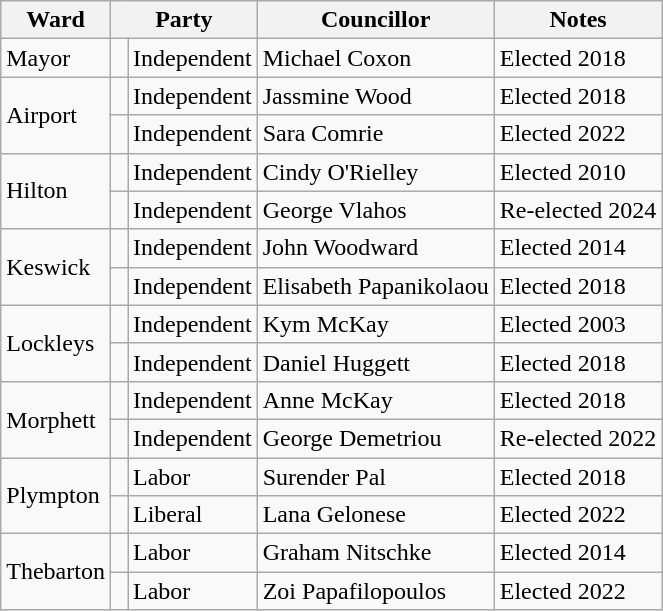<table class="wikitable">
<tr>
<th>Ward</th>
<th colspan="2">Party</th>
<th>Councillor</th>
<th>Notes</th>
</tr>
<tr>
<td>Mayor</td>
<td> </td>
<td>Independent</td>
<td>Michael Coxon</td>
<td>Elected 2018</td>
</tr>
<tr>
<td rowspan="2">Airport</td>
<td> </td>
<td>Independent</td>
<td>Jassmine Wood</td>
<td>Elected 2018</td>
</tr>
<tr>
<td> </td>
<td>Independent</td>
<td>Sara Comrie</td>
<td>Elected 2022</td>
</tr>
<tr>
<td rowspan="2">Hilton</td>
<td> </td>
<td>Independent</td>
<td>Cindy O'Rielley</td>
<td>Elected 2010</td>
</tr>
<tr>
<td> </td>
<td>Independent</td>
<td>George Vlahos</td>
<td>Re-elected 2024</td>
</tr>
<tr>
<td rowspan="2">Keswick</td>
<td> </td>
<td>Independent</td>
<td>John Woodward</td>
<td>Elected 2014</td>
</tr>
<tr>
<td> </td>
<td>Independent</td>
<td>Elisabeth Papanikolaou</td>
<td>Elected 2018</td>
</tr>
<tr>
<td rowspan="2">Lockleys</td>
<td> </td>
<td>Independent</td>
<td>Kym McKay</td>
<td>Elected 2003</td>
</tr>
<tr>
<td> </td>
<td>Independent</td>
<td>Daniel Huggett</td>
<td>Elected 2018</td>
</tr>
<tr>
<td rowspan="2">Morphett</td>
<td> </td>
<td>Independent</td>
<td>Anne McKay</td>
<td>Elected 2018</td>
</tr>
<tr>
<td> </td>
<td>Independent</td>
<td>George Demetriou</td>
<td>Re-elected 2022</td>
</tr>
<tr>
<td rowspan="2">Plympton</td>
<td> </td>
<td>Labor</td>
<td>Surender Pal</td>
<td>Elected 2018</td>
</tr>
<tr>
<td> </td>
<td>Liberal</td>
<td>Lana Gelonese</td>
<td>Elected 2022</td>
</tr>
<tr>
<td rowspan="2">Thebarton</td>
<td> </td>
<td>Labor</td>
<td>Graham Nitschke</td>
<td>Elected 2014</td>
</tr>
<tr>
<td> </td>
<td>Labor</td>
<td>Zoi Papafilopoulos</td>
<td>Elected 2022</td>
</tr>
</table>
